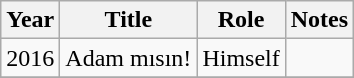<table class="wikitable" style="margin:left;">
<tr>
<th>Year</th>
<th>Title</th>
<th>Role</th>
<th>Notes</th>
</tr>
<tr>
<td>2016</td>
<td>Adam mısın!</td>
<td>Himself</td>
<td></td>
</tr>
<tr>
</tr>
</table>
